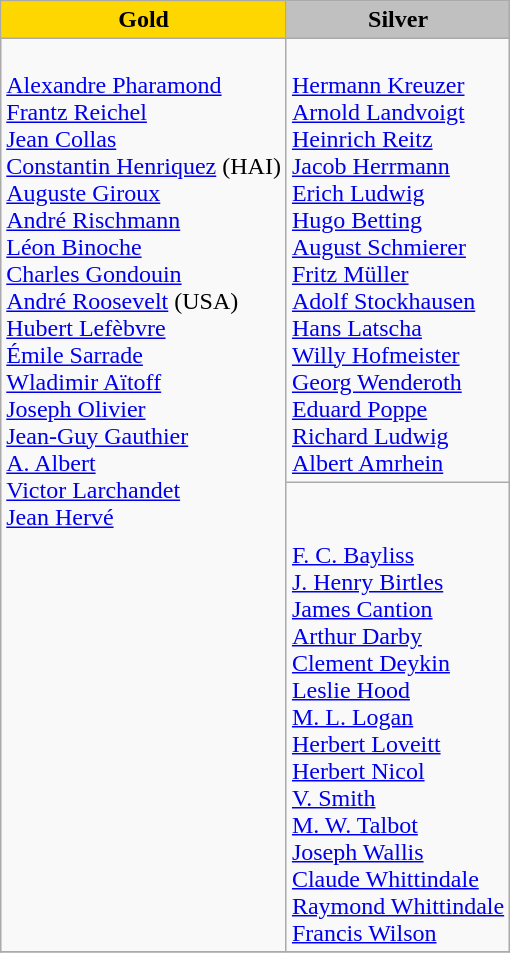<table class="wikitable">
<tr>
<th style="background-color:gold;">Gold</th>
<th style="background-color:silver;">Silver</th>
</tr>
<tr>
<td rowspan=2 valign=top><br><a href='#'>Alexandre Pharamond</a><br><a href='#'>Frantz Reichel</a><br><a href='#'>Jean Collas</a><br><a href='#'>Constantin Henriquez</a> (HAI)<br><a href='#'>Auguste Giroux</a><br><a href='#'>André Rischmann</a><br><a href='#'>Léon Binoche</a><br><a href='#'>Charles Gondouin</a><br><a href='#'>André Roosevelt</a> (USA)<br><a href='#'>Hubert Lefèbvre</a><br><a href='#'>Émile Sarrade</a><br><a href='#'>Wladimir Aïtoff</a><br><a href='#'>Joseph Olivier</a><br><a href='#'>Jean-Guy Gauthier</a><br><a href='#'>A. Albert</a><br><a href='#'>Victor Larchandet</a><br><a href='#'>Jean Hervé</a></td>
<td valign=top><br><a href='#'>Hermann Kreuzer</a><br><a href='#'>Arnold Landvoigt</a><br><a href='#'>Heinrich Reitz</a><br><a href='#'>Jacob Herrmann</a><br><a href='#'>Erich Ludwig</a><br><a href='#'>Hugo Betting</a><br><a href='#'>August Schmierer</a><br><a href='#'>Fritz Müller</a><br><a href='#'>Adolf Stockhausen</a><br><a href='#'>Hans Latscha</a><br><a href='#'>Willy Hofmeister</a><br><a href='#'>Georg Wenderoth</a><br><a href='#'>Eduard Poppe</a><br><a href='#'>Richard Ludwig</a><br><a href='#'>Albert Amrhein</a></td>
</tr>
<tr valign="top">
<td valign=top><br><br><a href='#'>F. C. Bayliss</a><br><a href='#'>J. Henry Birtles</a><br><a href='#'>James Cantion</a><br><a href='#'>Arthur Darby</a><br><a href='#'>Clement Deykin</a><br><a href='#'>Leslie Hood</a><br><a href='#'>M. L. Logan</a><br><a href='#'>Herbert Loveitt</a><br><a href='#'>Herbert Nicol</a><br><a href='#'>V. Smith</a><br><a href='#'>M. W. Talbot</a><br><a href='#'>Joseph Wallis</a><br><a href='#'>Claude Whittindale</a><br><a href='#'>Raymond Whittindale</a><br><a href='#'>Francis Wilson</a></td>
</tr>
<tr valign="top">
</tr>
</table>
